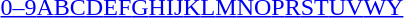<table id="toc" class="toc" summary="Class">
<tr>
<th></th>
</tr>
<tr>
<td style="text-align:center;"><a href='#'>0–9</a><a href='#'>A</a><a href='#'>B</a><a href='#'>C</a><a href='#'>D</a><a href='#'>E</a><a href='#'>F</a><a href='#'>G</a><a href='#'>H</a><a href='#'>I</a><a href='#'>J</a><a href='#'>K</a><a href='#'>L</a><a href='#'>M</a><a href='#'>N</a><a href='#'>O</a><a href='#'>P</a><a href='#'>R</a><a href='#'>S</a><a href='#'>T</a><a href='#'>U</a><a href='#'>V</a><a href='#'>W</a><a href='#'>Y</a></td>
</tr>
</table>
